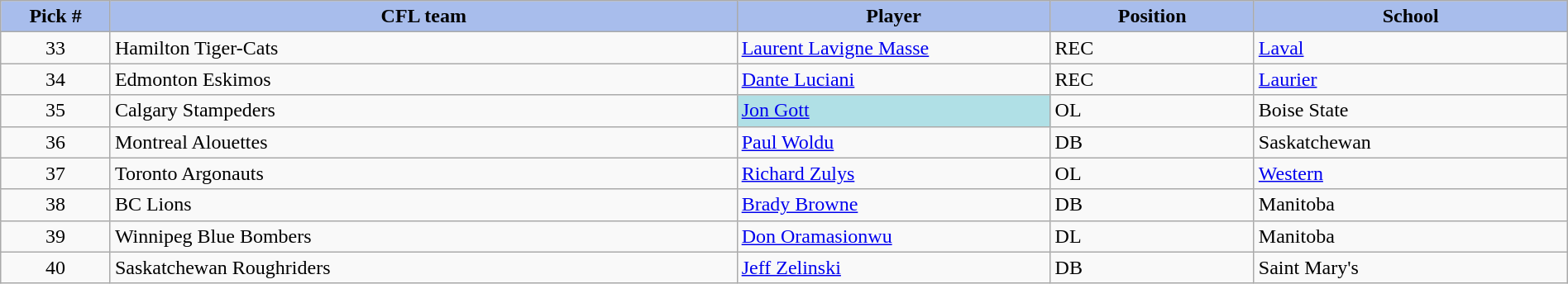<table class="wikitable" style="width: 100%">
<tr>
<th style="background:#A8BDEC;" width=7%>Pick #</th>
<th width=40% style="background:#A8BDEC;">CFL team</th>
<th width=20% style="background:#A8BDEC;">Player</th>
<th width=13% style="background:#A8BDEC;">Position</th>
<th width=20% style="background:#A8BDEC;">School</th>
</tr>
<tr>
<td align=center>33</td>
<td>Hamilton Tiger-Cats</td>
<td><a href='#'>Laurent Lavigne Masse</a></td>
<td>REC</td>
<td><a href='#'>Laval</a></td>
</tr>
<tr>
<td align=center>34</td>
<td>Edmonton Eskimos</td>
<td><a href='#'>Dante Luciani</a></td>
<td>REC</td>
<td><a href='#'>Laurier</a></td>
</tr>
<tr>
<td align=center>35</td>
<td>Calgary Stampeders</td>
<td bgcolor="#B0E0E6"><a href='#'>Jon Gott</a></td>
<td>OL</td>
<td>Boise State</td>
</tr>
<tr>
<td align=center>36</td>
<td>Montreal Alouettes</td>
<td><a href='#'>Paul Woldu</a></td>
<td>DB</td>
<td>Saskatchewan</td>
</tr>
<tr>
<td align=center>37</td>
<td>Toronto Argonauts</td>
<td><a href='#'>Richard Zulys</a></td>
<td>OL</td>
<td><a href='#'>Western</a></td>
</tr>
<tr>
<td align=center>38</td>
<td>BC Lions</td>
<td><a href='#'>Brady Browne</a></td>
<td>DB</td>
<td>Manitoba</td>
</tr>
<tr>
<td align=center>39</td>
<td>Winnipeg Blue Bombers</td>
<td><a href='#'>Don Oramasionwu</a></td>
<td>DL</td>
<td>Manitoba</td>
</tr>
<tr>
<td align=center>40</td>
<td>Saskatchewan Roughriders</td>
<td><a href='#'>Jeff Zelinski</a></td>
<td>DB</td>
<td>Saint Mary's</td>
</tr>
</table>
